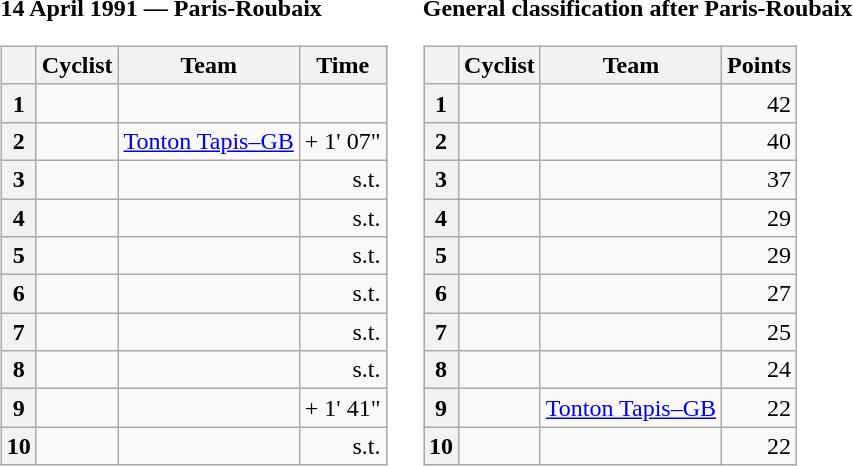<table>
<tr>
<td><strong>14 April 1991 — Paris-Roubaix </strong><br><table class="wikitable">
<tr>
<th></th>
<th>Cyclist</th>
<th>Team</th>
<th>Time</th>
</tr>
<tr>
<th>1</th>
<td></td>
<td></td>
<td align="right"></td>
</tr>
<tr>
<th>2</th>
<td></td>
<td><a href='#'>Tonton Tapis–GB</a></td>
<td align="right">+ 1' 07"</td>
</tr>
<tr>
<th>3</th>
<td></td>
<td></td>
<td align="right">s.t.</td>
</tr>
<tr>
<th>4</th>
<td></td>
<td></td>
<td align="right">s.t.</td>
</tr>
<tr>
<th>5</th>
<td></td>
<td></td>
<td align="right">s.t.</td>
</tr>
<tr>
<th>6</th>
<td></td>
<td></td>
<td align="right">s.t.</td>
</tr>
<tr>
<th>7</th>
<td></td>
<td></td>
<td align="right">s.t.</td>
</tr>
<tr>
<th>8</th>
<td></td>
<td></td>
<td align="right">s.t.</td>
</tr>
<tr>
<th>9</th>
<td></td>
<td></td>
<td align="right">+ 1' 41"</td>
</tr>
<tr>
<th>10</th>
<td></td>
<td></td>
<td align="right">s.t.</td>
</tr>
</table>
</td>
<td></td>
<td><strong>General classification after Paris-Roubaix</strong><br><table class="wikitable">
<tr>
<th></th>
<th>Cyclist</th>
<th>Team</th>
<th>Points</th>
</tr>
<tr>
<th>1</th>
<td> </td>
<td></td>
<td align="right">42</td>
</tr>
<tr>
<th>2</th>
<td></td>
<td></td>
<td align="right">40</td>
</tr>
<tr>
<th>3</th>
<td></td>
<td></td>
<td align="right">37</td>
</tr>
<tr>
<th>4</th>
<td></td>
<td></td>
<td align="right">29</td>
</tr>
<tr>
<th>5</th>
<td></td>
<td></td>
<td align="right">29</td>
</tr>
<tr>
<th>6</th>
<td></td>
<td></td>
<td align="right">27</td>
</tr>
<tr>
<th>7</th>
<td></td>
<td></td>
<td align="right">25</td>
</tr>
<tr>
<th>8</th>
<td></td>
<td></td>
<td align="right">24</td>
</tr>
<tr>
<th>9</th>
<td></td>
<td><a href='#'>Tonton Tapis–GB</a></td>
<td align="right">22</td>
</tr>
<tr>
<th>10</th>
<td></td>
<td></td>
<td align="right">22</td>
</tr>
</table>
</td>
</tr>
</table>
